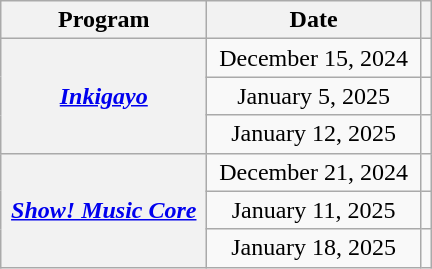<table class="wikitable plainrowheaders sortable" style="text-align:center">
<tr>
<th width="130">Program</th>
<th width="135">Date</th>
<th scope="col" class="unsortable"></th>
</tr>
<tr>
<th scope="row" rowspan="3"><em><a href='#'>Inkigayo</a></em></th>
<td>December 15, 2024</td>
<td align="center"></td>
</tr>
<tr>
<td>January 5, 2025</td>
<td align="center"></td>
</tr>
<tr>
<td>January 12, 2025</td>
<td align="center"></td>
</tr>
<tr>
<th scope="row" rowspan="3"><em><a href='#'>Show! Music Core</a></em></th>
<td>December 21, 2024</td>
<td align="center"></td>
</tr>
<tr>
<td>January 11, 2025</td>
<td align="center"></td>
</tr>
<tr>
<td>January 18, 2025</td>
<td align="center"></td>
</tr>
</table>
